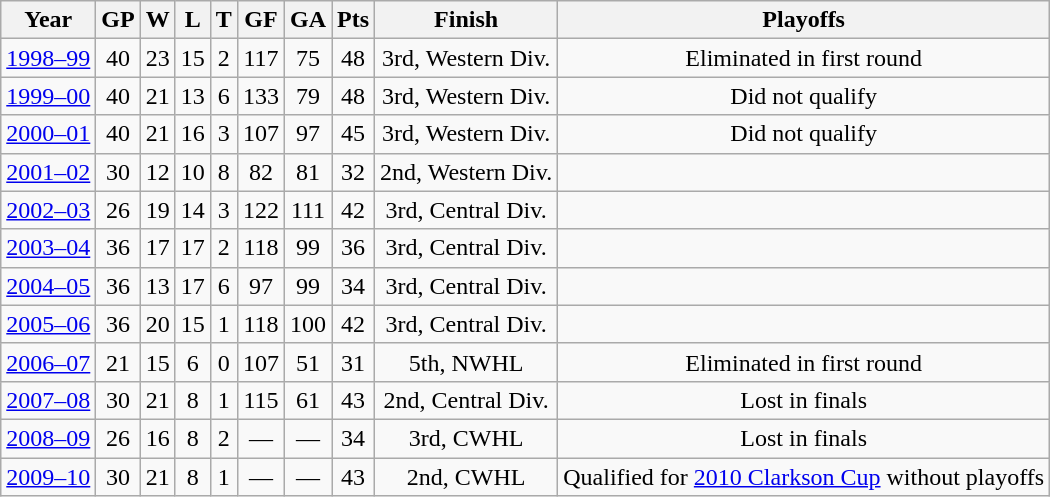<table class="wikitable sortable" style="text-align:center">
<tr>
<th>Year</th>
<th title="Games played" class="unsortable">GP</th>
<th title="Wins">W</th>
<th title="Losses">L</th>
<th title="Ties">T</th>
<th title="Goals for">GF</th>
<th title="Goals against">GA</th>
<th title="Points">Pts</th>
<th class="unsortable">Finish</th>
<th class="unsortable">Playoffs</th>
</tr>
<tr>
<td><a href='#'>1998–99</a></td>
<td>40</td>
<td>23</td>
<td>15</td>
<td>2</td>
<td>117</td>
<td>75</td>
<td>48</td>
<td>3rd, Western Div.</td>
<td>Eliminated in first round</td>
</tr>
<tr>
<td><a href='#'>1999–00</a></td>
<td>40</td>
<td>21</td>
<td>13</td>
<td>6</td>
<td>133</td>
<td>79</td>
<td>48</td>
<td>3rd, Western Div.</td>
<td>Did not qualify</td>
</tr>
<tr>
<td><a href='#'>2000–01</a></td>
<td>40</td>
<td>21</td>
<td>16</td>
<td>3</td>
<td>107</td>
<td>97</td>
<td>45</td>
<td>3rd, Western Div.</td>
<td>Did not qualify</td>
</tr>
<tr>
<td><a href='#'>2001–02</a></td>
<td>30</td>
<td>12</td>
<td>10</td>
<td>8</td>
<td>82</td>
<td>81</td>
<td>32</td>
<td>2nd, Western Div.</td>
<td></td>
</tr>
<tr>
<td><a href='#'>2002–03</a></td>
<td>26</td>
<td>19</td>
<td>14</td>
<td>3</td>
<td>122</td>
<td>111</td>
<td>42</td>
<td>3rd, Central Div.</td>
<td></td>
</tr>
<tr>
<td><a href='#'>2003–04</a></td>
<td>36</td>
<td>17</td>
<td>17</td>
<td>2</td>
<td>118</td>
<td>99</td>
<td>36</td>
<td>3rd, Central Div.</td>
<td></td>
</tr>
<tr>
<td><a href='#'>2004–05</a></td>
<td>36</td>
<td>13</td>
<td>17</td>
<td>6</td>
<td>97</td>
<td>99</td>
<td>34</td>
<td>3rd, Central Div.</td>
<td></td>
</tr>
<tr>
<td><a href='#'>2005–06</a></td>
<td>36</td>
<td>20</td>
<td>15</td>
<td>1</td>
<td>118</td>
<td>100</td>
<td>42</td>
<td>3rd, Central Div.</td>
<td></td>
</tr>
<tr>
<td><a href='#'>2006–07</a></td>
<td>21</td>
<td>15</td>
<td>6</td>
<td>0</td>
<td>107</td>
<td>51</td>
<td>31</td>
<td>5th, NWHL</td>
<td>Eliminated in first round</td>
</tr>
<tr>
<td><a href='#'>2007–08</a></td>
<td>30</td>
<td>21</td>
<td>8</td>
<td>1</td>
<td>115</td>
<td>61</td>
<td>43</td>
<td>2nd, Central Div.</td>
<td>Lost in finals</td>
</tr>
<tr>
<td><a href='#'>2008–09</a></td>
<td>26</td>
<td>16</td>
<td>8</td>
<td>2</td>
<td>—</td>
<td>—</td>
<td>34</td>
<td>3rd, CWHL</td>
<td>Lost in finals</td>
</tr>
<tr>
<td><a href='#'>2009–10</a></td>
<td>30</td>
<td>21</td>
<td>8</td>
<td>1</td>
<td>—</td>
<td>—</td>
<td>43</td>
<td>2nd, CWHL</td>
<td>Qualified for <a href='#'>2010 Clarkson Cup</a> without playoffs</td>
</tr>
</table>
